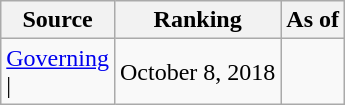<table class="wikitable" style="text-align:center">
<tr>
<th>Source</th>
<th>Ranking</th>
<th>As of</th>
</tr>
<tr>
<td align=left><a href='#'>Governing</a><br>| </td>
<td>October 8, 2018</td>
</tr>
</table>
